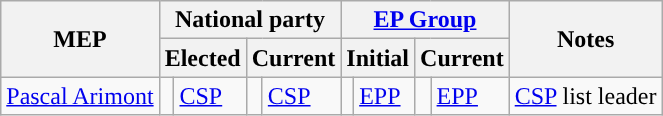<table class="wikitable sortable" style="text-align:left">
<tr>
<th rowspan="2">MEP</th>
<th colspan="4">National party</th>
<th colspan="4"><a href='#'>EP Group</a></th>
<th rowspan="2">Notes</th>
</tr>
<tr>
<th colspan="2">Elected</th>
<th colspan="2">Current</th>
<th colspan="2">Initial</th>
<th colspan="2">Current</th>
</tr>
<tr>
<td><a href='#'>Pascal Arimont</a></td>
<td style="background: "></td>
<td><a href='#'>CSP</a></td>
<td style="background: "></td>
<td><a href='#'>CSP</a></td>
<td style="background: "></td>
<td><a href='#'>EPP</a></td>
<td style="background: "></td>
<td><a href='#'>EPP</a></td>
<td><a href='#'>CSP</a> list leader</td>
</tr>
</table>
